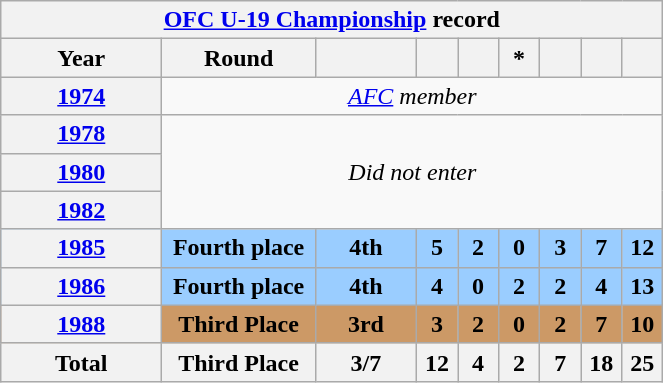<table class="wikitable" style="text-align:center;">
<tr>
<th colspan=9><a href='#'>OFC U-19 Championship</a> record</th>
</tr>
<tr>
<th width=100>Year</th>
<th width=95>Round</th>
<th width=60></th>
<th width=20></th>
<th width=20></th>
<th width=20>*</th>
<th width=20></th>
<th width=20></th>
<th width=20></th>
</tr>
<tr>
<th> <a href='#'>1974</a></th>
<td colspan=8><em><a href='#'>AFC</a> member</em></td>
</tr>
<tr>
<th> <a href='#'>1978</a></th>
<td colspan=8 rowspan=3><em>Did not enter</em></td>
</tr>
<tr>
<th> <a href='#'>1980</a></th>
</tr>
<tr>
<th> <a href='#'>1982</a></th>
</tr>
<tr style="background:#9acdff">
<th> <a href='#'>1985</a></th>
<td><strong>Fourth place</strong></td>
<td><strong>4th</strong></td>
<td><strong>5</strong></td>
<td><strong>2</strong></td>
<td><strong>0</strong></td>
<td><strong>3</strong></td>
<td><strong>7</strong></td>
<td><strong>12</strong></td>
</tr>
<tr style="background:#9acdff">
<th> <a href='#'>1986</a></th>
<td><strong>Fourth place</strong></td>
<td><strong>4th</strong></td>
<td><strong>4</strong></td>
<td><strong>0</strong></td>
<td><strong>2</strong></td>
<td><strong>2</strong></td>
<td><strong>4</strong></td>
<td><strong>13</strong></td>
</tr>
<tr bgcolor="#cc9966">
<th> <a href='#'>1988</a></th>
<td><strong>Third Place</strong></td>
<td><strong>3rd</strong></td>
<td><strong>3</strong></td>
<td><strong>2</strong></td>
<td><strong>0</strong></td>
<td><strong>2</strong></td>
<td><strong>7</strong></td>
<td><strong>10</strong></td>
</tr>
<tr>
<th>Total</th>
<th>Third Place</th>
<th>3/7</th>
<th>12</th>
<th>4</th>
<th>2</th>
<th>7</th>
<th>18</th>
<th>25</th>
</tr>
</table>
